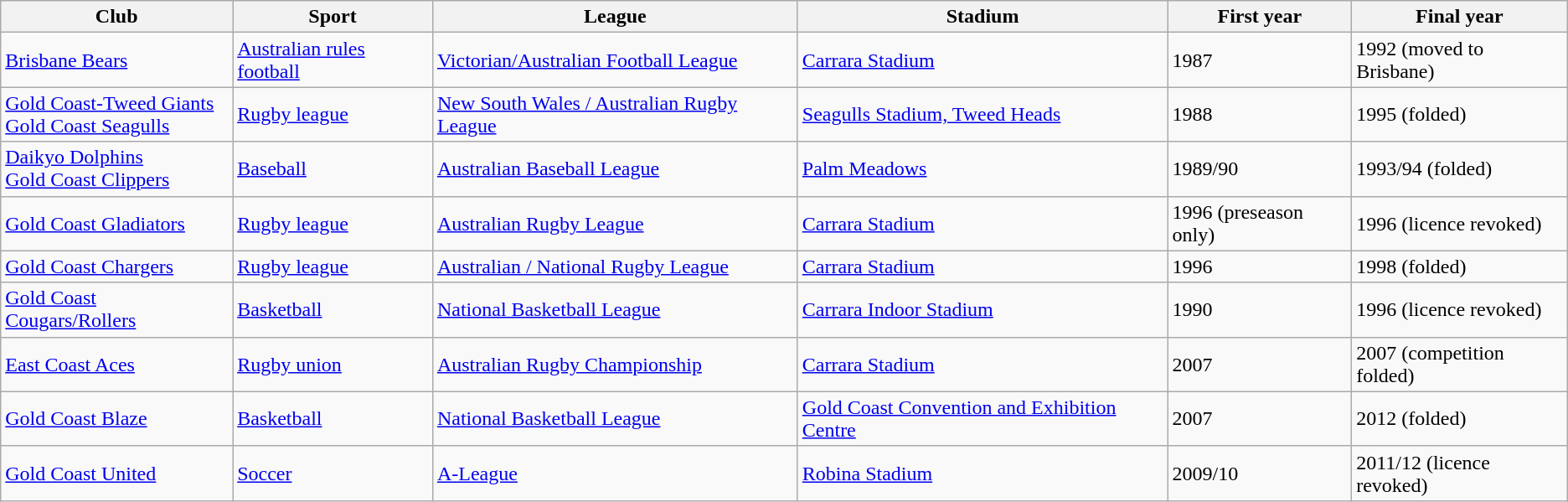<table class="wikitable">
<tr>
<th>Club</th>
<th>Sport</th>
<th>League</th>
<th>Stadium</th>
<th>First year</th>
<th>Final year</th>
</tr>
<tr>
<td><a href='#'>Brisbane Bears</a></td>
<td><a href='#'>Australian rules football</a></td>
<td><a href='#'>Victorian/Australian Football League</a></td>
<td><a href='#'>Carrara Stadium</a></td>
<td>1987</td>
<td>1992 (moved to Brisbane)</td>
</tr>
<tr>
<td><a href='#'>Gold Coast-Tweed Giants</a><br><a href='#'>Gold Coast Seagulls</a></td>
<td><a href='#'>Rugby league</a></td>
<td><a href='#'>New South Wales / Australian Rugby League</a></td>
<td><a href='#'>Seagulls Stadium, Tweed Heads</a></td>
<td>1988</td>
<td>1995 (folded)</td>
</tr>
<tr>
<td><a href='#'>Daikyo Dolphins</a><br><a href='#'>Gold Coast Clippers</a></td>
<td><a href='#'>Baseball</a></td>
<td><a href='#'>Australian Baseball League</a></td>
<td><a href='#'>Palm Meadows</a></td>
<td>1989/90</td>
<td>1993/94 (folded)</td>
</tr>
<tr>
<td><a href='#'>Gold Coast Gladiators</a></td>
<td><a href='#'>Rugby league</a></td>
<td><a href='#'>Australian Rugby League</a></td>
<td><a href='#'>Carrara Stadium</a></td>
<td>1996 (preseason only)</td>
<td>1996 (licence revoked)</td>
</tr>
<tr>
<td><a href='#'>Gold Coast Chargers</a></td>
<td><a href='#'>Rugby league</a></td>
<td><a href='#'>Australian / National Rugby League</a></td>
<td><a href='#'>Carrara Stadium</a></td>
<td>1996</td>
<td>1998 (folded)</td>
</tr>
<tr>
<td><a href='#'>Gold Coast Cougars/Rollers</a></td>
<td><a href='#'>Basketball</a></td>
<td><a href='#'>National Basketball League</a></td>
<td><a href='#'>Carrara Indoor Stadium</a></td>
<td>1990</td>
<td>1996 (licence revoked)</td>
</tr>
<tr>
<td><a href='#'>East Coast Aces</a></td>
<td><a href='#'>Rugby union</a></td>
<td><a href='#'>Australian Rugby Championship</a></td>
<td><a href='#'>Carrara Stadium</a></td>
<td>2007</td>
<td>2007 (competition folded)</td>
</tr>
<tr>
<td><a href='#'>Gold Coast Blaze</a></td>
<td><a href='#'>Basketball</a></td>
<td><a href='#'>National Basketball League</a></td>
<td><a href='#'>Gold Coast Convention and Exhibition Centre</a></td>
<td>2007</td>
<td>2012 (folded)</td>
</tr>
<tr>
<td><a href='#'>Gold Coast United</a></td>
<td><a href='#'>Soccer</a></td>
<td><a href='#'>A-League</a></td>
<td><a href='#'>Robina Stadium</a></td>
<td>2009/10</td>
<td>2011/12 (licence revoked)</td>
</tr>
</table>
